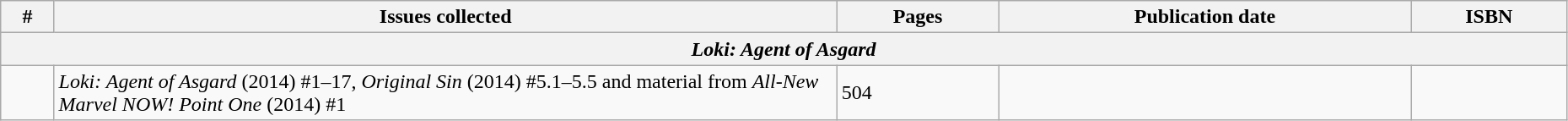<table class="wikitable sortable" width=98%>
<tr>
<th class="unsortable">#</th>
<th class="unsortable" width="50%">Issues collected</th>
<th>Pages</th>
<th>Publication date</th>
<th class="unsortable">ISBN</th>
</tr>
<tr>
<th colspan="5"><strong><em>Loki: Agent of Asgard</em></strong></th>
</tr>
<tr>
<td></td>
<td><em>Loki: Agent of Asgard</em> (2014) #1–17, <em>Original Sin</em> (2014) #5.1–5.5 and material from <em>All-New Marvel NOW! Point One</em> (2014) #1</td>
<td>504</td>
<td></td>
<td></td>
</tr>
</table>
